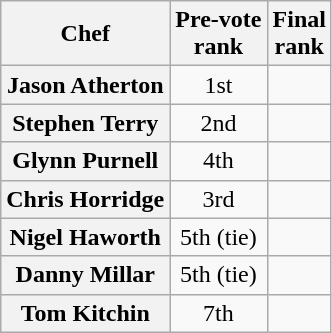<table class="wikitable sortable" style="text-align:center;">
<tr>
<th scope="col">Chef</th>
<th scope="col">Pre-vote<br>rank</th>
<th scope="col">Final<br>rank</th>
</tr>
<tr>
<th scope="row">Jason Atherton</th>
<td>1st</td>
<td></td>
</tr>
<tr>
<th scope="row">Stephen Terry</th>
<td>2nd</td>
<td></td>
</tr>
<tr>
<th scope="row">Glynn Purnell</th>
<td>4th</td>
<td></td>
</tr>
<tr>
<th scope="row">Chris Horridge</th>
<td>3rd</td>
<td></td>
</tr>
<tr>
<th scope="row">Nigel Haworth</th>
<td>5th (tie)</td>
<td></td>
</tr>
<tr>
<th scope="row">Danny Millar</th>
<td>5th (tie)</td>
<td></td>
</tr>
<tr>
<th scope="row">Tom Kitchin</th>
<td>7th</td>
<td></td>
</tr>
</table>
